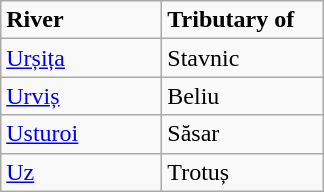<table class="wikitable">
<tr>
<td width="100pt"><strong>River</strong></td>
<td width="100pt"><strong>Tributary of</strong></td>
</tr>
<tr>
<td><a href='#'>Urșița</a></td>
<td>Stavnic</td>
</tr>
<tr>
<td><a href='#'>Urviș</a></td>
<td>Beliu</td>
</tr>
<tr>
<td><a href='#'>Usturoi</a></td>
<td>Săsar</td>
</tr>
<tr>
<td><a href='#'>Uz</a></td>
<td>Trotuș</td>
</tr>
</table>
